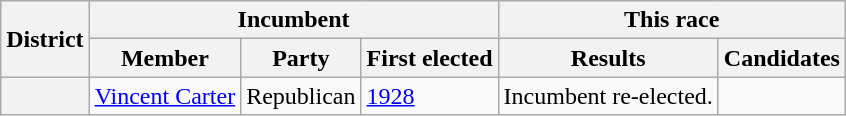<table class=wikitable>
<tr>
<th rowspan=2>District</th>
<th colspan=3>Incumbent</th>
<th colspan=2>This race</th>
</tr>
<tr>
<th>Member</th>
<th>Party</th>
<th>First elected</th>
<th>Results</th>
<th>Candidates</th>
</tr>
<tr>
<th></th>
<td><a href='#'>Vincent Carter</a></td>
<td>Republican</td>
<td><a href='#'>1928</a></td>
<td>Incumbent re-elected.</td>
<td nowrap></td>
</tr>
</table>
